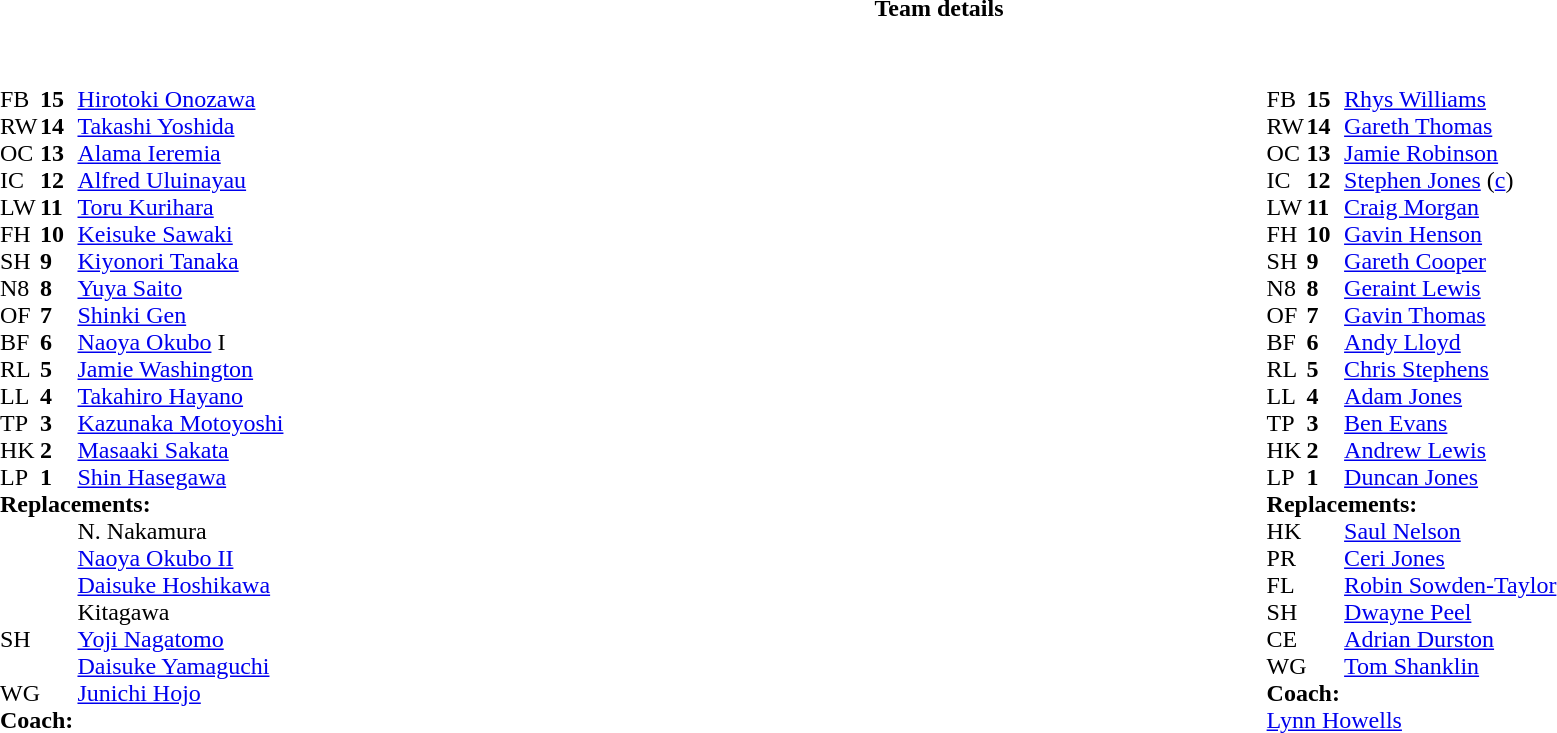<table border="0" width="100%" class="collapsible collapsed">
<tr>
<th>Team details</th>
</tr>
<tr>
<td><br><table style="width:100%">
<tr>
<td style="vertical-align:top;width:50%"><br><table cellspacing="0" cellpadding="0">
<tr>
<th width="25"></th>
<th width="25"></th>
</tr>
<tr>
<td>FB</td>
<td><strong>15</strong></td>
<td><a href='#'>Hirotoki Onozawa</a></td>
</tr>
<tr>
<td>RW</td>
<td><strong>14</strong></td>
<td><a href='#'>Takashi Yoshida</a></td>
</tr>
<tr>
<td>OC</td>
<td><strong>13</strong></td>
<td><a href='#'>Alama Ieremia</a></td>
</tr>
<tr>
<td>IC</td>
<td><strong>12</strong></td>
<td><a href='#'>Alfred Uluinayau</a></td>
</tr>
<tr>
<td>LW</td>
<td><strong>11</strong></td>
<td><a href='#'>Toru Kurihara</a></td>
</tr>
<tr>
<td>FH</td>
<td><strong>10</strong></td>
<td><a href='#'>Keisuke Sawaki</a></td>
</tr>
<tr>
<td>SH</td>
<td><strong>9</strong></td>
<td><a href='#'>Kiyonori Tanaka</a></td>
</tr>
<tr>
<td>N8</td>
<td><strong>8</strong></td>
<td><a href='#'>Yuya Saito</a></td>
</tr>
<tr>
<td>OF</td>
<td><strong>7</strong></td>
<td><a href='#'>Shinki Gen</a></td>
</tr>
<tr>
<td>BF</td>
<td><strong>6</strong></td>
<td><a href='#'>Naoya Okubo</a> I</td>
</tr>
<tr>
<td>RL</td>
<td><strong>5</strong></td>
<td><a href='#'>Jamie Washington</a></td>
</tr>
<tr>
<td>LL</td>
<td><strong>4</strong></td>
<td><a href='#'>Takahiro Hayano</a></td>
</tr>
<tr>
<td>TP</td>
<td><strong>3</strong></td>
<td><a href='#'>Kazunaka Motoyoshi</a></td>
</tr>
<tr>
<td>HK</td>
<td><strong>2</strong></td>
<td><a href='#'>Masaaki Sakata</a></td>
</tr>
<tr>
<td>LP</td>
<td><strong>1</strong></td>
<td><a href='#'>Shin Hasegawa</a></td>
</tr>
<tr>
<td colspan="3"><strong>Replacements:</strong></td>
</tr>
<tr>
<td></td>
<td><strong> </strong></td>
<td>N. Nakamura</td>
</tr>
<tr>
<td></td>
<td><strong> </strong></td>
<td><a href='#'>Naoya Okubo II</a></td>
</tr>
<tr>
<td></td>
<td><strong> </strong></td>
<td><a href='#'>Daisuke Hoshikawa</a></td>
</tr>
<tr>
<td></td>
<td><strong> </strong></td>
<td>Kitagawa</td>
</tr>
<tr>
<td>SH</td>
<td><strong> </strong></td>
<td><a href='#'>Yoji Nagatomo</a></td>
</tr>
<tr>
<td></td>
<td><strong> </strong></td>
<td><a href='#'>Daisuke Yamaguchi</a></td>
</tr>
<tr>
<td>WG</td>
<td><strong> </strong></td>
<td><a href='#'>Junichi Hojo</a></td>
</tr>
<tr>
<td colspan="3"><strong>Coach:</strong></td>
</tr>
<tr>
<td colspan="3"></td>
</tr>
</table>
</td>
<td style="vertical-align:top"></td>
<td style="vertical-align:top;width:50%"><br><table cellspacing="0" cellpadding="0" style="margin:auto">
<tr>
<th width="25"></th>
<th width="25"></th>
</tr>
<tr>
<td>FB</td>
<td><strong>15</strong></td>
<td><a href='#'>Rhys Williams</a></td>
</tr>
<tr>
<td>RW</td>
<td><strong>14</strong></td>
<td><a href='#'>Gareth Thomas</a></td>
</tr>
<tr>
<td>OC</td>
<td><strong>13</strong></td>
<td><a href='#'>Jamie Robinson</a></td>
</tr>
<tr>
<td>IC</td>
<td><strong>12</strong></td>
<td><a href='#'>Stephen Jones</a> (<a href='#'>c</a>)</td>
</tr>
<tr>
<td>LW</td>
<td><strong>11</strong></td>
<td><a href='#'>Craig Morgan</a></td>
</tr>
<tr>
<td>FH</td>
<td><strong>10</strong></td>
<td><a href='#'>Gavin Henson</a></td>
</tr>
<tr>
<td>SH</td>
<td><strong>9</strong></td>
<td><a href='#'>Gareth Cooper</a></td>
</tr>
<tr>
<td>N8</td>
<td><strong>8</strong></td>
<td><a href='#'>Geraint Lewis</a></td>
</tr>
<tr>
<td>OF</td>
<td><strong>7</strong></td>
<td><a href='#'>Gavin Thomas</a></td>
</tr>
<tr>
<td>BF</td>
<td><strong>6</strong></td>
<td><a href='#'>Andy Lloyd</a></td>
</tr>
<tr>
<td>RL</td>
<td><strong>5</strong></td>
<td><a href='#'>Chris Stephens</a></td>
</tr>
<tr>
<td>LL</td>
<td><strong>4</strong></td>
<td><a href='#'>Adam Jones</a></td>
</tr>
<tr>
<td>TP</td>
<td><strong>3</strong></td>
<td><a href='#'>Ben Evans</a></td>
</tr>
<tr>
<td>HK</td>
<td><strong>2</strong></td>
<td><a href='#'>Andrew Lewis</a></td>
</tr>
<tr>
<td>LP</td>
<td><strong>1</strong></td>
<td><a href='#'>Duncan Jones</a></td>
</tr>
<tr>
<td colspan="3"><strong>Replacements:</strong></td>
</tr>
<tr>
<td>HK</td>
<td><strong> </strong></td>
<td><a href='#'>Saul Nelson</a></td>
</tr>
<tr>
<td>PR</td>
<td><strong> </strong></td>
<td><a href='#'>Ceri Jones</a></td>
</tr>
<tr>
<td>FL</td>
<td><strong> </strong></td>
<td><a href='#'>Robin Sowden-Taylor</a></td>
</tr>
<tr>
<td>SH</td>
<td><strong> </strong></td>
<td><a href='#'>Dwayne Peel</a></td>
</tr>
<tr>
<td>CE</td>
<td><strong> </strong></td>
<td><a href='#'>Adrian Durston</a></td>
</tr>
<tr>
<td>WG</td>
<td><strong> </strong></td>
<td><a href='#'>Tom Shanklin</a></td>
</tr>
<tr>
<td colspan="3"><strong>Coach:</strong></td>
</tr>
<tr>
<td colspan="3"> <a href='#'>Lynn Howells</a></td>
</tr>
</table>
</td>
</tr>
</table>
</td>
</tr>
</table>
